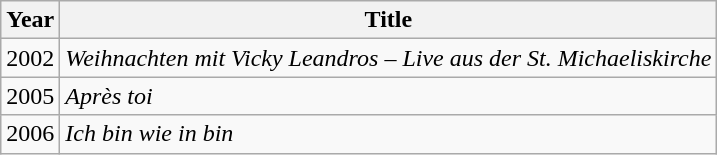<table class="wikitable" style="text-align:center">
<tr>
<th>Year</th>
<th>Title</th>
</tr>
<tr>
<td>2002</td>
<td align="left"><em>Weihnachten mit Vicky Leandros – Live aus der St. Michaeliskirche</em></td>
</tr>
<tr>
<td>2005</td>
<td align="left"><em>Après toi</em></td>
</tr>
<tr>
<td>2006</td>
<td align="left"><em>Ich bin wie in bin</em></td>
</tr>
</table>
